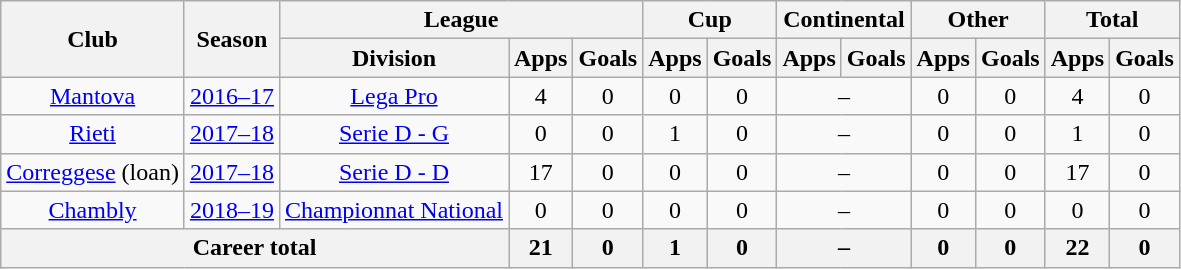<table class="wikitable" style="text-align: center">
<tr>
<th rowspan="2">Club</th>
<th rowspan="2">Season</th>
<th colspan="3">League</th>
<th colspan="2">Cup</th>
<th colspan="2">Continental</th>
<th colspan="2">Other</th>
<th colspan="2">Total</th>
</tr>
<tr>
<th>Division</th>
<th>Apps</th>
<th>Goals</th>
<th>Apps</th>
<th>Goals</th>
<th>Apps</th>
<th>Goals</th>
<th>Apps</th>
<th>Goals</th>
<th>Apps</th>
<th>Goals</th>
</tr>
<tr>
<td><a href='#'>Mantova</a></td>
<td><a href='#'>2016–17</a></td>
<td><a href='#'>Lega Pro</a></td>
<td>4</td>
<td>0</td>
<td>0</td>
<td>0</td>
<td colspan="2">–</td>
<td>0</td>
<td>0</td>
<td>4</td>
<td>0</td>
</tr>
<tr>
<td><a href='#'>Rieti</a></td>
<td><a href='#'>2017–18</a></td>
<td><a href='#'>Serie D - G</a></td>
<td>0</td>
<td>0</td>
<td>1</td>
<td>0</td>
<td colspan="2">–</td>
<td>0</td>
<td>0</td>
<td>1</td>
<td>0</td>
</tr>
<tr>
<td><a href='#'>Correggese</a> (loan)</td>
<td><a href='#'>2017–18</a></td>
<td><a href='#'>Serie D - D</a></td>
<td>17</td>
<td>0</td>
<td>0</td>
<td>0</td>
<td colspan="2">–</td>
<td>0</td>
<td>0</td>
<td>17</td>
<td>0</td>
</tr>
<tr>
<td><a href='#'>Chambly</a></td>
<td><a href='#'>2018–19</a></td>
<td><a href='#'>Championnat National</a></td>
<td>0</td>
<td>0</td>
<td>0</td>
<td>0</td>
<td colspan="2">–</td>
<td>0</td>
<td>0</td>
<td>0</td>
<td>0</td>
</tr>
<tr>
<th colspan=3>Career total</th>
<th>21</th>
<th>0</th>
<th>1</th>
<th>0</th>
<th colspan="2">–</th>
<th>0</th>
<th>0</th>
<th>22</th>
<th>0</th>
</tr>
</table>
